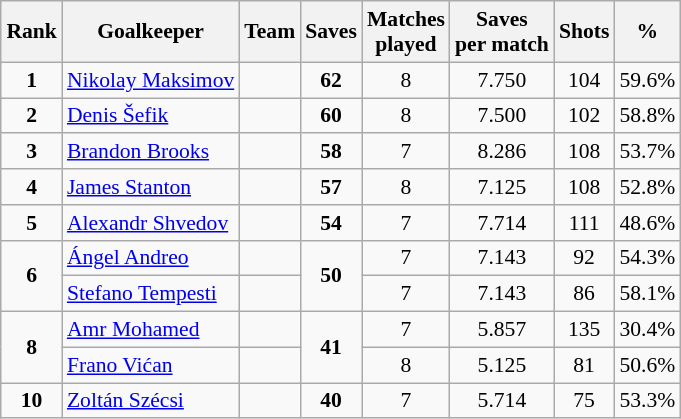<table class="wikitable sortable" style="text-align: center; font-size: 90%; margin-left: 1em;">
<tr>
<th>Rank</th>
<th>Goalkeeper</th>
<th>Team</th>
<th>Saves</th>
<th>Matches<br>played</th>
<th>Saves<br>per match</th>
<th>Shots</th>
<th>%</th>
</tr>
<tr>
<td><strong>1</strong></td>
<td style="text-align: left;" data-sort-value="Maksimov, Nikolay"><a href='#'>Nikolay Maksimov</a></td>
<td style="text-align: left;"></td>
<td><strong>62</strong></td>
<td>8</td>
<td>7.750</td>
<td>104</td>
<td>59.6%</td>
</tr>
<tr>
<td><strong>2</strong></td>
<td style="text-align: left;" data-sort-value="Šefik, Denis"><a href='#'>Denis Šefik</a></td>
<td style="text-align: left;"></td>
<td><strong>60</strong></td>
<td>8</td>
<td>7.500</td>
<td>102</td>
<td>58.8%</td>
</tr>
<tr>
<td><strong>3</strong></td>
<td style="text-align: left;" data-sort-value="Brooks, Brooks"><a href='#'>Brandon Brooks</a></td>
<td style="text-align: left;"></td>
<td><strong>58</strong></td>
<td>7</td>
<td>8.286</td>
<td>108</td>
<td>53.7%</td>
</tr>
<tr>
<td><strong>4</strong></td>
<td style="text-align: left;" data-sort-value="Stanton, James"><a href='#'>James Stanton</a></td>
<td style="text-align: left;"></td>
<td><strong>57</strong></td>
<td>8</td>
<td>7.125</td>
<td>108</td>
<td>52.8%</td>
</tr>
<tr>
<td><strong>5</strong></td>
<td style="text-align: left;" data-sort-value="Shvedov, Alexandr"><a href='#'>Alexandr Shvedov</a></td>
<td style="text-align: left;"></td>
<td><strong>54</strong></td>
<td>7</td>
<td>7.714</td>
<td>111</td>
<td>48.6%</td>
</tr>
<tr>
<td rowspan="2"><strong>6</strong></td>
<td style="text-align: left;" data-sort-value="Andreo, Ángel"><a href='#'>Ángel Andreo</a></td>
<td style="text-align: left;"></td>
<td rowspan="2"><strong>50</strong></td>
<td>7</td>
<td>7.143</td>
<td>92</td>
<td>54.3%</td>
</tr>
<tr>
<td style="text-align: left;" data-sort-value="Tempesti, Stefano"><a href='#'>Stefano Tempesti</a></td>
<td style="text-align: left;"></td>
<td>7</td>
<td>7.143</td>
<td>86</td>
<td>58.1%</td>
</tr>
<tr>
<td rowspan="2"><strong>8</strong></td>
<td style="text-align: left;" data-sort-value="Mohamed, Amr"><a href='#'>Amr Mohamed</a></td>
<td style="text-align: left;"></td>
<td rowspan="2"><strong>41</strong></td>
<td>7</td>
<td>5.857</td>
<td>135</td>
<td>30.4%</td>
</tr>
<tr>
<td style="text-align: left;" data-sort-value="Vićan, Frano"><a href='#'>Frano Vićan</a></td>
<td style="text-align: left;"></td>
<td>8</td>
<td>5.125</td>
<td>81</td>
<td>50.6%</td>
</tr>
<tr>
<td><strong>10</strong></td>
<td style="text-align: left;" data-sort-value="Szécsi, Zoltán"><a href='#'>Zoltán Szécsi</a></td>
<td style="text-align: left;"></td>
<td><strong>40</strong></td>
<td>7</td>
<td>5.714</td>
<td>75</td>
<td>53.3%</td>
</tr>
</table>
